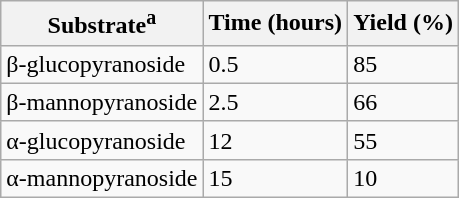<table class="wikitable" border="1">
<tr>
<th>Substrate<sup>a</sup></th>
<th>Time (hours)</th>
<th>Yield (%)</th>
</tr>
<tr>
<td>β-glucopyranoside</td>
<td>0.5</td>
<td>85</td>
</tr>
<tr>
<td>β-mannopyranoside</td>
<td>2.5</td>
<td>66</td>
</tr>
<tr>
<td>α-glucopyranoside</td>
<td>12</td>
<td>55</td>
</tr>
<tr>
<td>α-mannopyranoside</td>
<td>15</td>
<td>10</td>
</tr>
</table>
